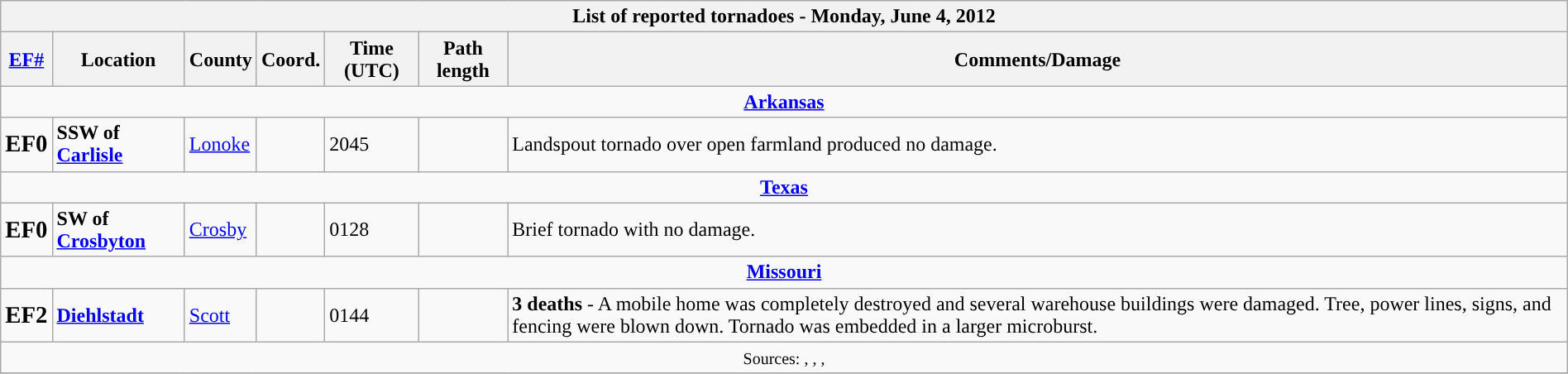<table class="wikitable collapsible" width="100%">
<tr>
<th colspan="7">List of reported tornadoes - Monday, June 4, 2012</th>
</tr>
<tr>
<th><a href='#'>EF#</a></th>
<th>Location</th>
<th>County</th>
<th>Coord.</th>
<th>Time (UTC)</th>
<th>Path length</th>
<th>Comments/Damage</th>
</tr>
<tr>
<td colspan="7" align=center><strong><a href='#'>Arkansas</a></strong></td>
</tr>
<tr>
<td><big><strong>EF0</strong></big></td>
<td><strong>SSW of <a href='#'>Carlisle</a></strong></td>
<td><a href='#'>Lonoke</a></td>
<td></td>
<td>2045</td>
<td></td>
<td>Landspout tornado over open farmland produced no damage.</td>
</tr>
<tr>
<td colspan="7" align=center><strong><a href='#'>Texas</a></strong></td>
</tr>
<tr>
<td><big><strong>EF0</strong></big></td>
<td><strong>SW of <a href='#'>Crosbyton</a></strong></td>
<td><a href='#'>Crosby</a></td>
<td></td>
<td>0128</td>
<td></td>
<td>Brief tornado with no damage.</td>
</tr>
<tr>
<td colspan="7" align=center><strong><a href='#'>Missouri</a></strong></td>
</tr>
<tr>
<td><big><strong>EF2</strong></big></td>
<td><strong><a href='#'>Diehlstadt</a></strong></td>
<td><a href='#'>Scott</a></td>
<td></td>
<td>0144</td>
<td></td>
<td><strong>3 deaths</strong> - A mobile home was completely destroyed and several warehouse buildings were damaged. Tree, power lines, signs, and fencing were blown down. Tornado was embedded in a larger microburst.</td>
</tr>
<tr>
<td colspan="7" align=center><small>Sources: , , , </small></td>
</tr>
<tr>
</tr>
</table>
